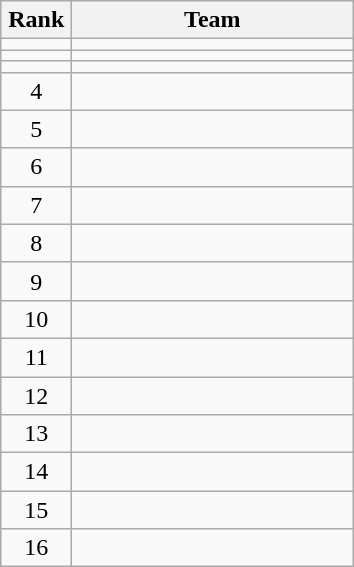<table class="wikitable" style="text-align: center;">
<tr>
<th width=40>Rank</th>
<th width=180>Team</th>
</tr>
<tr>
<td></td>
<td align=left></td>
</tr>
<tr>
<td></td>
<td align=left></td>
</tr>
<tr>
<td></td>
<td align=left></td>
</tr>
<tr>
<td>4</td>
<td align=left></td>
</tr>
<tr>
<td>5</td>
<td align=left></td>
</tr>
<tr>
<td>6</td>
<td align=left></td>
</tr>
<tr>
<td>7</td>
<td align=left></td>
</tr>
<tr>
<td>8</td>
<td align=left></td>
</tr>
<tr>
<td>9</td>
<td align=left></td>
</tr>
<tr>
<td>10</td>
<td align=left></td>
</tr>
<tr>
<td>11</td>
<td align=left></td>
</tr>
<tr>
<td>12</td>
<td align=left></td>
</tr>
<tr>
<td>13</td>
<td align=left></td>
</tr>
<tr>
<td>14</td>
<td align=left></td>
</tr>
<tr>
<td>15</td>
<td align=left></td>
</tr>
<tr>
<td>16</td>
<td align=left></td>
</tr>
</table>
